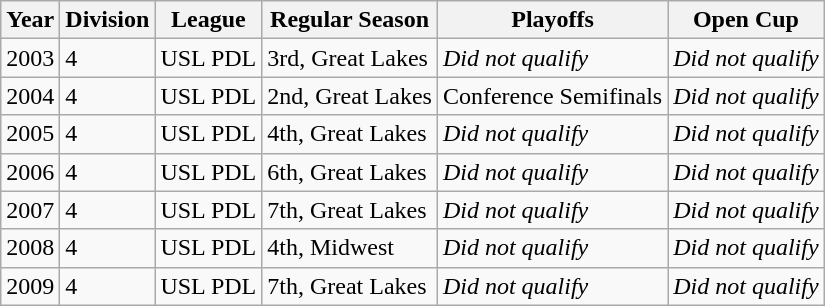<table class="wikitable">
<tr>
<th>Year</th>
<th>Division</th>
<th>League</th>
<th>Regular Season</th>
<th>Playoffs</th>
<th>Open Cup</th>
</tr>
<tr>
<td>2003</td>
<td>4</td>
<td>USL PDL</td>
<td>3rd, Great Lakes</td>
<td><em>Did not qualify</em></td>
<td><em>Did not qualify</em></td>
</tr>
<tr>
<td>2004</td>
<td>4</td>
<td>USL PDL</td>
<td>2nd, Great Lakes</td>
<td>Conference Semifinals</td>
<td><em>Did not qualify</em></td>
</tr>
<tr>
<td>2005</td>
<td>4</td>
<td>USL PDL</td>
<td>4th, Great Lakes</td>
<td><em>Did not qualify</em></td>
<td><em>Did not qualify</em></td>
</tr>
<tr>
<td>2006</td>
<td>4</td>
<td>USL PDL</td>
<td>6th, Great Lakes</td>
<td><em>Did not qualify</em></td>
<td><em>Did not qualify</em></td>
</tr>
<tr>
<td>2007</td>
<td>4</td>
<td>USL PDL</td>
<td>7th, Great Lakes</td>
<td><em>Did not qualify</em></td>
<td><em>Did not qualify</em></td>
</tr>
<tr>
<td>2008</td>
<td>4</td>
<td>USL PDL</td>
<td>4th, Midwest</td>
<td><em>Did not qualify</em></td>
<td><em>Did not qualify</em></td>
</tr>
<tr>
<td>2009</td>
<td>4</td>
<td>USL PDL</td>
<td>7th, Great Lakes</td>
<td><em>Did not qualify</em></td>
<td><em>Did not qualify</em></td>
</tr>
</table>
